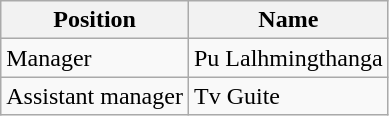<table class="wikitable">
<tr>
<th>Position</th>
<th>Name</th>
</tr>
<tr>
<td>Manager</td>
<td>Pu Lalhmingthanga</td>
</tr>
<tr>
<td>Assistant manager</td>
<td>Tv Guite<br></td>
</tr>
</table>
